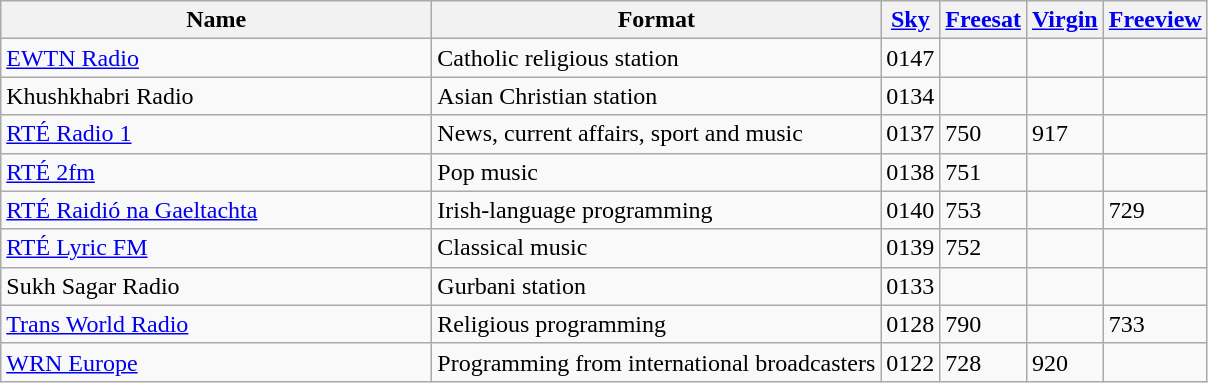<table class="wikitable sortable">
<tr>
<th width=280>Name</th>
<th>Format</th>
<th><a href='#'>Sky</a></th>
<th><a href='#'>Freesat</a></th>
<th><a href='#'>Virgin</a></th>
<th><a href='#'>Freeview</a></th>
</tr>
<tr>
<td><a href='#'>EWTN Radio</a></td>
<td>Catholic religious station</td>
<td>0147</td>
<td></td>
<td></td>
<td></td>
</tr>
<tr>
<td>Khushkhabri Radio</td>
<td>Asian Christian station</td>
<td>0134</td>
<td></td>
<td></td>
<td></td>
</tr>
<tr>
<td><a href='#'>RTÉ Radio 1</a></td>
<td>News, current affairs, sport and music</td>
<td>0137</td>
<td>750</td>
<td>917</td>
<td></td>
</tr>
<tr>
<td><a href='#'>RTÉ 2fm</a></td>
<td>Pop music</td>
<td>0138</td>
<td>751</td>
<td></td>
<td></td>
</tr>
<tr>
<td><a href='#'>RTÉ Raidió na Gaeltachta</a></td>
<td>Irish-language programming</td>
<td>0140</td>
<td>753</td>
<td></td>
<td>729 </td>
</tr>
<tr>
<td><a href='#'>RTÉ Lyric FM</a></td>
<td>Classical music</td>
<td>0139</td>
<td>752</td>
<td></td>
<td></td>
</tr>
<tr>
<td>Sukh Sagar Radio</td>
<td>Gurbani station</td>
<td>0133</td>
<td></td>
<td></td>
<td></td>
</tr>
<tr>
<td><a href='#'>Trans World Radio</a></td>
<td>Religious programming</td>
<td>0128</td>
<td>790</td>
<td></td>
<td>733</td>
</tr>
<tr>
<td><a href='#'>WRN Europe</a></td>
<td>Programming from international broadcasters</td>
<td>0122</td>
<td>728</td>
<td>920</td>
<td></td>
</tr>
</table>
